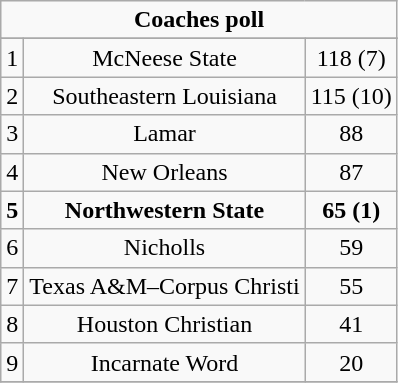<table class="wikitable">
<tr align="center">
<td align="center" Colspan="3"><strong>Coaches poll</strong></td>
</tr>
<tr align="center">
</tr>
<tr align="center">
<td>1</td>
<td>McNeese State</td>
<td>118 (7)</td>
</tr>
<tr align="center">
<td>2</td>
<td>Southeastern Louisiana</td>
<td>115 (10)</td>
</tr>
<tr align="center">
<td>3</td>
<td>Lamar</td>
<td>88</td>
</tr>
<tr align="center">
<td>4</td>
<td>New Orleans</td>
<td>87</td>
</tr>
<tr align="center">
<td><strong>5</strong></td>
<td><strong>Northwestern State</strong></td>
<td><strong>65 (1)</strong></td>
</tr>
<tr align="center">
<td>6</td>
<td>Nicholls</td>
<td>59</td>
</tr>
<tr align="center">
<td>7</td>
<td>Texas A&M–Corpus Christi</td>
<td>55</td>
</tr>
<tr align="center">
<td>8</td>
<td>Houston Christian</td>
<td>41</td>
</tr>
<tr align="center">
<td>9</td>
<td>Incarnate Word</td>
<td>20</td>
</tr>
<tr align="center">
</tr>
</table>
